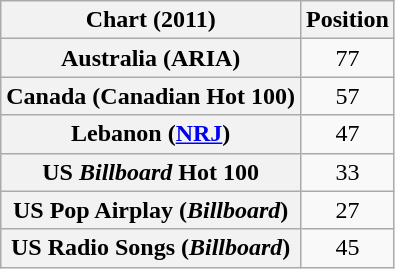<table class="wikitable plainrowheaders sortable" style="text-align:center">
<tr>
<th scope="col">Chart (2011)</th>
<th scope="col">Position</th>
</tr>
<tr>
<th scope="row">Australia (ARIA)</th>
<td style="text-align:center;">77</td>
</tr>
<tr>
<th scope="row">Canada (Canadian Hot 100)</th>
<td style="text-align:center;">57</td>
</tr>
<tr>
<th scope="row">Lebanon (<a href='#'>NRJ</a>)</th>
<td style="text-align:center;">47</td>
</tr>
<tr>
<th scope="row">US <em>Billboard</em> Hot 100</th>
<td style="text-align:center;">33</td>
</tr>
<tr>
<th scope="row">US Pop Airplay (<em>Billboard</em>)</th>
<td style="text-align:center;">27</td>
</tr>
<tr>
<th scope="row">US Radio Songs (<em>Billboard</em>)</th>
<td style="text-align:center;">45</td>
</tr>
</table>
